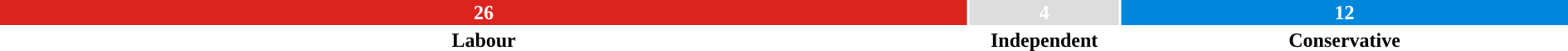<table style="width:100%; text-align:center;">
<tr style="color:white;">
<td style="background:#dc241f; width:61.9%"><strong>26</strong></td>
<td style="background:#dddddd; width:9.5%"><strong>4</strong></td>
<td style="background:#0087dc; width:28.6;"><strong>12</strong></td>
</tr>
<tr>
<td><span><strong>Labour</strong></span></td>
<td><span><strong>Independent</strong></span></td>
<td><span><strong>Conservative</strong></span></td>
</tr>
</table>
